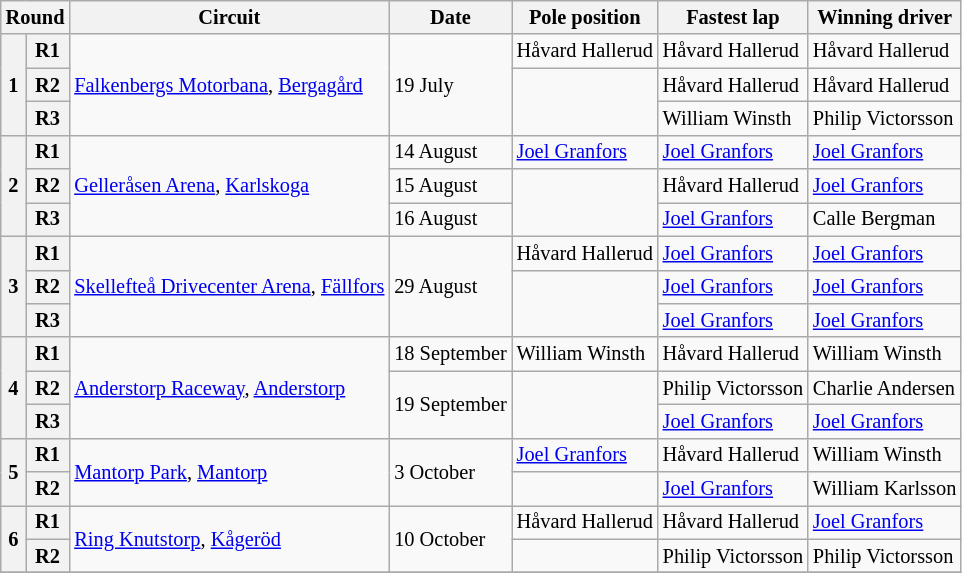<table class="wikitable" style="font-size: 85%">
<tr>
<th colspan="2">Round</th>
<th>Circuit</th>
<th>Date</th>
<th>Pole position</th>
<th>Fastest lap</th>
<th>Winning driver</th>
</tr>
<tr>
<th rowspan="3">1</th>
<th>R1</th>
<td rowspan="3"> <a href='#'>Falkenbergs Motorbana</a>, <a href='#'>Bergagård</a></td>
<td rowspan="3">19 July</td>
<td> Håvard Hallerud</td>
<td> Håvard Hallerud</td>
<td> Håvard Hallerud</td>
</tr>
<tr>
<th>R2</th>
<td rowspan=2></td>
<td> Håvard Hallerud</td>
<td> Håvard Hallerud</td>
</tr>
<tr>
<th>R3</th>
<td> William Winsth</td>
<td> Philip Victorsson</td>
</tr>
<tr>
<th rowspan="3">2</th>
<th>R1</th>
<td rowspan="3"> <a href='#'>Gelleråsen Arena</a>, <a href='#'>Karlskoga</a></td>
<td rowspan="1">14 August</td>
<td> <a href='#'>Joel Granfors</a></td>
<td> <a href='#'>Joel Granfors</a></td>
<td> <a href='#'>Joel Granfors</a></td>
</tr>
<tr>
<th>R2</th>
<td rowspan="1">15 August</td>
<td rowspan=2></td>
<td> Håvard Hallerud</td>
<td> <a href='#'>Joel Granfors</a></td>
</tr>
<tr>
<th>R3</th>
<td rowspan="1">16 August</td>
<td> <a href='#'>Joel Granfors</a></td>
<td> Calle Bergman</td>
</tr>
<tr>
<th rowspan="3">3</th>
<th>R1</th>
<td rowspan="3"> <a href='#'>Skellefteå Drivecenter Arena</a>, <a href='#'>Fällfors</a></td>
<td rowspan="3">29 August</td>
<td> Håvard Hallerud</td>
<td> <a href='#'>Joel Granfors</a></td>
<td> <a href='#'>Joel Granfors</a></td>
</tr>
<tr>
<th>R2</th>
<td rowspan=2></td>
<td> <a href='#'>Joel Granfors</a></td>
<td> <a href='#'>Joel Granfors</a></td>
</tr>
<tr>
<th>R3</th>
<td> <a href='#'>Joel Granfors</a></td>
<td> <a href='#'>Joel Granfors</a></td>
</tr>
<tr>
<th rowspan="3">4</th>
<th>R1</th>
<td rowspan="3"> <a href='#'>Anderstorp Raceway</a>, <a href='#'>Anderstorp</a></td>
<td rowspan="1">18 September</td>
<td> William Winsth</td>
<td> Håvard Hallerud</td>
<td> William Winsth</td>
</tr>
<tr>
<th>R2</th>
<td rowspan="2">19 September</td>
<td rowspan=2></td>
<td> Philip Victorsson</td>
<td> Charlie Andersen</td>
</tr>
<tr>
<th>R3</th>
<td> <a href='#'>Joel Granfors</a></td>
<td> <a href='#'>Joel Granfors</a></td>
</tr>
<tr>
<th rowspan="2">5</th>
<th>R1</th>
<td rowspan="2"> <a href='#'>Mantorp Park</a>, <a href='#'>Mantorp</a></td>
<td rowspan="2">3 October</td>
<td> <a href='#'>Joel Granfors</a></td>
<td> Håvard Hallerud</td>
<td> William Winsth</td>
</tr>
<tr>
<th>R2</th>
<td></td>
<td> <a href='#'>Joel Granfors</a></td>
<td> William Karlsson</td>
</tr>
<tr>
<th rowspan="2">6</th>
<th>R1</th>
<td rowspan="2"> <a href='#'>Ring Knutstorp</a>, <a href='#'>Kågeröd</a></td>
<td rowspan="2">10 October</td>
<td> Håvard Hallerud</td>
<td> Håvard Hallerud</td>
<td> <a href='#'>Joel Granfors</a></td>
</tr>
<tr>
<th>R2</th>
<td></td>
<td> Philip Victorsson</td>
<td> Philip Victorsson</td>
</tr>
<tr>
</tr>
</table>
